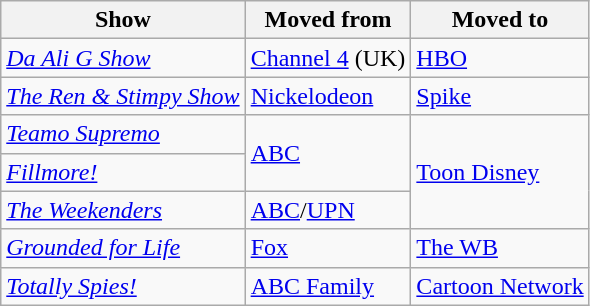<table class="wikitable sortable">
<tr>
<th>Show</th>
<th>Moved from</th>
<th>Moved to</th>
</tr>
<tr>
<td><em><a href='#'>Da Ali G Show</a></em></td>
<td><a href='#'>Channel 4</a> (UK)</td>
<td><a href='#'>HBO</a></td>
</tr>
<tr>
<td><em><a href='#'>The Ren & Stimpy Show</a></em></td>
<td><a href='#'>Nickelodeon</a></td>
<td><a href='#'>Spike</a></td>
</tr>
<tr>
<td><em><a href='#'>Teamo Supremo</a></em></td>
<td rowspan="2"><a href='#'>ABC</a></td>
<td rowspan="3"><a href='#'>Toon Disney</a></td>
</tr>
<tr>
<td><em><a href='#'>Fillmore!</a></em></td>
</tr>
<tr>
<td><em><a href='#'>The Weekenders</a></em></td>
<td><a href='#'>ABC</a>/<a href='#'>UPN</a></td>
</tr>
<tr>
<td><em><a href='#'>Grounded for Life</a></em></td>
<td><a href='#'>Fox</a></td>
<td><a href='#'>The WB</a></td>
</tr>
<tr>
<td><em><a href='#'>Totally Spies!</a></em></td>
<td><a href='#'>ABC Family</a></td>
<td><a href='#'>Cartoon Network</a></td>
</tr>
</table>
